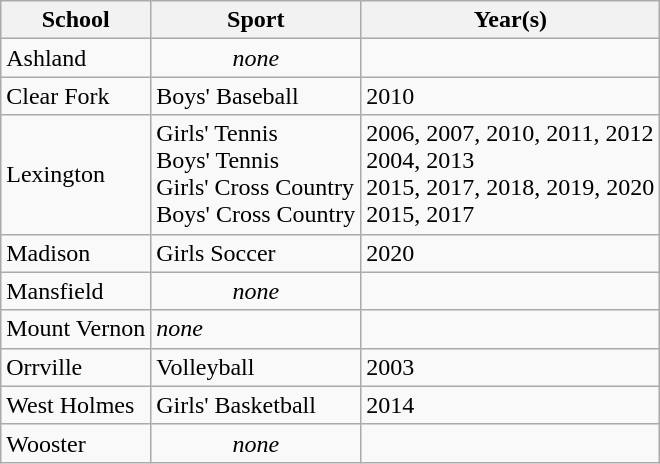<table class="wikitable">
<tr>
<th>School</th>
<th>Sport</th>
<th>Year(s)</th>
</tr>
<tr>
<td>Ashland</td>
<td style="text-align:center;"><em>none</em></td>
<td></td>
</tr>
<tr>
<td>Clear Fork</td>
<td>Boys' Baseball</td>
<td>2010</td>
</tr>
<tr>
<td>Lexington</td>
<td>Girls' Tennis<br>Boys' Tennis<br>Girls' Cross Country<br>Boys' Cross Country</td>
<td>2006, 2007, 2010, 2011, 2012<br>2004, 2013<br>2015, 2017, 2018, 2019, 2020<br>2015, 2017</td>
</tr>
<tr>
<td>Madison</td>
<td>Girls Soccer</td>
<td>2020</td>
</tr>
<tr>
<td>Mansfield</td>
<td style="text-align:center;"><em>none</em></td>
<td></td>
</tr>
<tr>
<td>Mount Vernon</td>
<td><em>none</em></td>
<td></td>
</tr>
<tr>
<td>Orrville</td>
<td>Volleyball</td>
<td>2003</td>
</tr>
<tr>
<td>West Holmes</td>
<td>Girls' Basketball</td>
<td>2014</td>
</tr>
<tr>
<td>Wooster</td>
<td style="text-align:center;"><em>none</em></td>
<td></td>
</tr>
</table>
